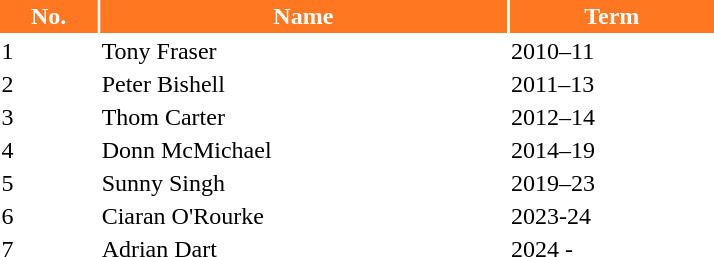<table class="toccolours" style="width:30em">
<tr>
<th style="background:#FF7721;color:white;border:#FF7721 1px solid">No.</th>
<th style="background:#FF7721;color:white;border:#FF7721 1px solid">Name</th>
<th style="background:#FF7721;color:white;border:#FF7721 1px solid">Term</th>
</tr>
<tr>
<td>1</td>
<td> Tony Fraser</td>
<td>2010–11</td>
</tr>
<tr>
<td>2</td>
<td> Peter Bishell</td>
<td>2011–13</td>
</tr>
<tr>
<td>3</td>
<td> Thom Carter</td>
<td>2012–14</td>
</tr>
<tr>
<td>4</td>
<td> Donn McMichael</td>
<td>2014–19</td>
</tr>
<tr>
<td>5</td>
<td> Sunny Singh</td>
<td>2019–23</td>
</tr>
<tr>
<td>6</td>
<td> Ciaran O'Rourke</td>
<td>2023-24</td>
</tr>
<tr>
<td>7</td>
<td> Adrian Dart</td>
<td>2024 -</td>
</tr>
<tr>
</tr>
</table>
